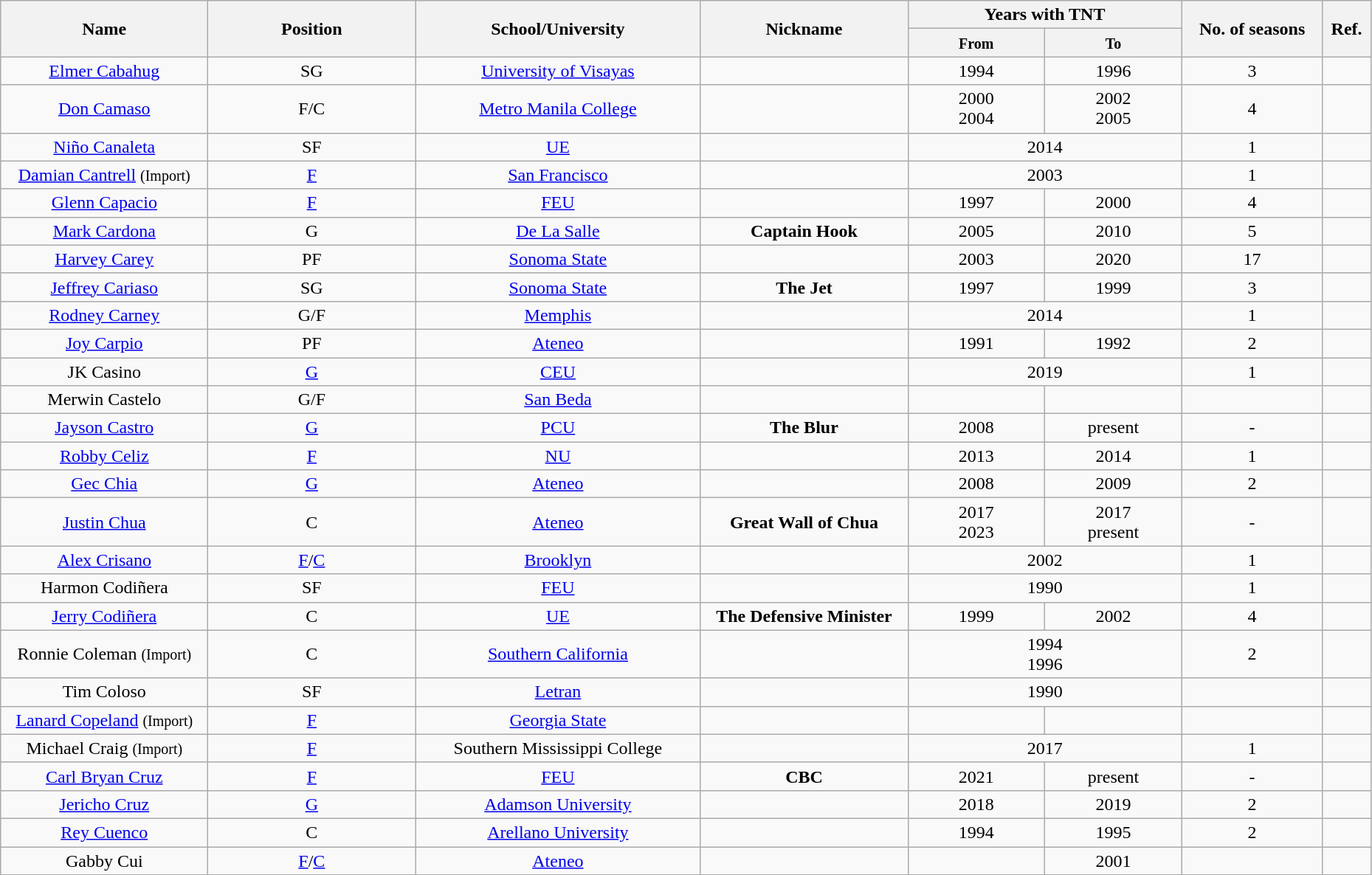<table class="wikitable sortable" style="text-align:center" width="98%">
<tr>
<th style="width:180px;" rowspan="2">Name</th>
<th style="width:180px;" rowspan="2">Position</th>
<th style="width:250px;" rowspan="2">School/University</th>
<th style="width:180px;" rowspan="2">Nickname</th>
<th style="width:180px; text-align:center;" colspan="2">Years with TNT</th>
<th rowspan="2">No. of seasons</th>
<th rowspan="2"; class=unsortable>Ref.</th>
</tr>
<tr>
<th style="width:10%; text-align:center;"><small>From</small></th>
<th style="width:10%; text-align:center;"><small>To</small></th>
</tr>
<tr>
<td><a href='#'>Elmer Cabahug</a></td>
<td align=center>SG</td>
<td><a href='#'>University of Visayas</a></td>
<td align=center></td>
<td align=center>1994</td>
<td>1996</td>
<td>3</td>
<td></td>
</tr>
<tr>
<td><a href='#'>Don Camaso</a></td>
<td align=center>F/C</td>
<td><a href='#'>Metro Manila College</a></td>
<td align=center></td>
<td align=center>2000<br>2004</td>
<td>2002<br>2005</td>
<td>4</td>
<td></td>
</tr>
<tr>
<td><a href='#'>Niño Canaleta</a></td>
<td align=center>SF</td>
<td><a href='#'>UE</a></td>
<td align=center></td>
<td colspan="2" align="center">2014</td>
<td>1</td>
<td></td>
</tr>
<tr>
<td><a href='#'>Damian Cantrell</a> <small>(Import)</small></td>
<td align=center><a href='#'>F</a></td>
<td><a href='#'>San Francisco</a></td>
<td align=center></td>
<td colspan="2" align="center">2003</td>
<td>1</td>
<td></td>
</tr>
<tr>
<td><a href='#'>Glenn Capacio</a></td>
<td align=center><a href='#'>F</a></td>
<td><a href='#'>FEU</a></td>
<td align=center></td>
<td align=center>1997</td>
<td>2000</td>
<td>4</td>
<td></td>
</tr>
<tr>
<td><a href='#'>Mark Cardona</a></td>
<td align=center>G</td>
<td><a href='#'>De La Salle</a></td>
<td align=center><strong>Captain Hook</strong></td>
<td align=center>2005</td>
<td>2010</td>
<td>5</td>
<td></td>
</tr>
<tr>
<td><a href='#'>Harvey Carey</a></td>
<td align=center>PF</td>
<td><a href='#'>Sonoma State</a></td>
<td align=center></td>
<td align=center>2003</td>
<td>2020</td>
<td>17</td>
<td></td>
</tr>
<tr>
<td><a href='#'>Jeffrey Cariaso</a></td>
<td align=center>SG</td>
<td><a href='#'>Sonoma State</a></td>
<td align=center><strong>The Jet</strong></td>
<td align=center>1997</td>
<td>1999</td>
<td>3</td>
<td></td>
</tr>
<tr>
<td><a href='#'>Rodney Carney</a></td>
<td align=center>G/F</td>
<td><a href='#'>Memphis</a></td>
<td align=center></td>
<td colspan="2" align="center">2014</td>
<td>1</td>
<td></td>
</tr>
<tr>
<td><a href='#'>Joy Carpio</a></td>
<td align=center>PF</td>
<td><a href='#'>Ateneo</a></td>
<td align=center></td>
<td align=center>1991</td>
<td>1992</td>
<td>2</td>
<td></td>
</tr>
<tr>
<td>JK Casino</td>
<td><a href='#'>G</a></td>
<td><a href='#'>CEU</a></td>
<td></td>
<td colspan="2">2019</td>
<td>1</td>
<td></td>
</tr>
<tr>
<td>Merwin Castelo</td>
<td align=center>G/F</td>
<td><a href='#'>San Beda</a></td>
<td align=center></td>
<td align=center></td>
<td></td>
<td></td>
<td></td>
</tr>
<tr>
<td><a href='#'>Jayson Castro</a></td>
<td align=center><a href='#'>G</a></td>
<td><a href='#'>PCU</a></td>
<td align=center><strong>The Blur</strong></td>
<td align=center>2008</td>
<td>present</td>
<td>-</td>
<td></td>
</tr>
<tr>
<td><a href='#'>Robby Celiz</a></td>
<td align=center><a href='#'>F</a></td>
<td><a href='#'>NU</a></td>
<td align=center></td>
<td align=center>2013</td>
<td>2014</td>
<td>1</td>
<td></td>
</tr>
<tr>
<td><a href='#'>Gec Chia</a></td>
<td align="center"><a href='#'>G</a></td>
<td><a href='#'>Ateneo</a></td>
<td align="center"></td>
<td align="center">2008</td>
<td>2009</td>
<td>2</td>
<td></td>
</tr>
<tr>
<td><a href='#'>Justin Chua</a></td>
<td align="center">C</td>
<td><a href='#'>Ateneo</a></td>
<td align="center"><strong>Great Wall of Chua</strong></td>
<td align="center">2017<br>2023</td>
<td>2017<br>present</td>
<td>-</td>
<td></td>
</tr>
<tr>
<td><a href='#'>Alex Crisano</a></td>
<td align="center"><a href='#'>F</a>/<a href='#'>C</a></td>
<td><a href='#'>Brooklyn</a></td>
<td align="center"></td>
<td colspan="2" align="center">2002</td>
<td>1</td>
<td></td>
</tr>
<tr>
<td>Harmon Codiñera</td>
<td align="center">SF</td>
<td><a href='#'>FEU</a></td>
<td align="center"></td>
<td colspan="2" align="center">1990</td>
<td>1</td>
<td></td>
</tr>
<tr>
<td><a href='#'>Jerry Codiñera</a></td>
<td align="center">C</td>
<td><a href='#'>UE</a></td>
<td align="center"><strong>The Defensive Minister</strong></td>
<td align="center">1999</td>
<td>2002</td>
<td>4</td>
<td></td>
</tr>
<tr>
<td>Ronnie Coleman <small>(Import)</small></td>
<td align="center">C</td>
<td><a href='#'>Southern California</a></td>
<td align="center"></td>
<td colspan="2" align="center">1994<br>1996</td>
<td>2</td>
<td></td>
</tr>
<tr>
<td>Tim Coloso</td>
<td align="center">SF</td>
<td><a href='#'>Letran</a></td>
<td align="center"></td>
<td colspan="2" align="center">1990</td>
<td></td>
<td></td>
</tr>
<tr>
<td><a href='#'>Lanard Copeland</a> <small>(Import)</small></td>
<td align="center"><a href='#'>F</a></td>
<td><a href='#'>Georgia State</a></td>
<td align="center"></td>
<td align="center"></td>
<td></td>
<td></td>
<td></td>
</tr>
<tr>
<td>Michael Craig <small>(Import)</small></td>
<td align="center"><a href='#'>F</a></td>
<td>Southern Mississippi College</td>
<td align="center"></td>
<td colspan="2" align="center">2017</td>
<td>1</td>
<td></td>
</tr>
<tr>
<td><a href='#'>Carl Bryan Cruz</a></td>
<td><a href='#'>F</a></td>
<td><a href='#'>FEU</a></td>
<td><strong>CBC</strong></td>
<td>2021</td>
<td>present</td>
<td>-</td>
<td></td>
</tr>
<tr>
<td><a href='#'>Jericho Cruz</a></td>
<td align="center"><a href='#'>G</a></td>
<td><a href='#'>Adamson University</a></td>
<td align="center"></td>
<td align="center">2018</td>
<td>2019</td>
<td>2</td>
<td></td>
</tr>
<tr>
<td><a href='#'>Rey Cuenco</a></td>
<td align="center">C</td>
<td><a href='#'>Arellano University</a></td>
<td align="center"></td>
<td align="center">1994</td>
<td>1995</td>
<td>2</td>
<td></td>
</tr>
<tr>
<td>Gabby Cui</td>
<td align="center"><a href='#'>F</a>/<a href='#'>C</a></td>
<td><a href='#'>Ateneo</a></td>
<td align="center"></td>
<td align="center"></td>
<td>2001</td>
<td></td>
<td></td>
</tr>
</table>
